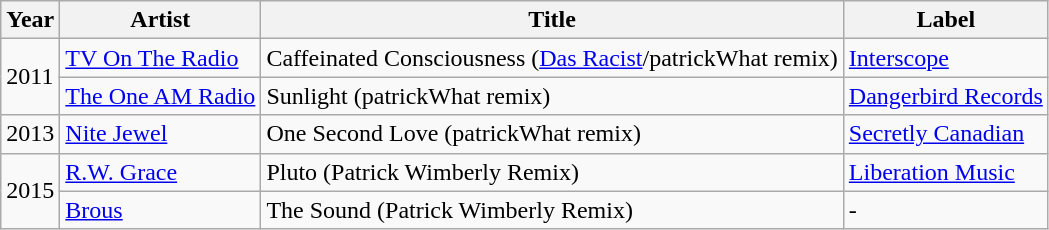<table class="wikitable">
<tr>
<th>Year</th>
<th>Artist</th>
<th>Title</th>
<th>Label</th>
</tr>
<tr>
<td rowspan="2">2011</td>
<td><a href='#'>TV On The Radio</a></td>
<td>Caffeinated Consciousness (<a href='#'>Das Racist</a>/patrickWhat remix)</td>
<td><a href='#'>Interscope</a></td>
</tr>
<tr>
<td><a href='#'>The One AM Radio</a></td>
<td>Sunlight (patrickWhat remix)</td>
<td><a href='#'>Dangerbird Records</a></td>
</tr>
<tr>
<td>2013</td>
<td><a href='#'>Nite Jewel</a></td>
<td>One Second Love (patrickWhat remix)</td>
<td><a href='#'>Secretly Canadian</a></td>
</tr>
<tr>
<td rowspan="2">2015</td>
<td><a href='#'>R.W. Grace</a></td>
<td>Pluto (Patrick Wimberly Remix)</td>
<td><a href='#'>Liberation Music</a></td>
</tr>
<tr>
<td><a href='#'>Brous</a></td>
<td>The Sound (Patrick Wimberly Remix)</td>
<td>-</td>
</tr>
</table>
